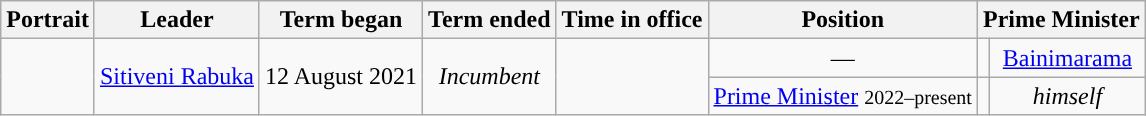<table class="wikitable" style="text-align:center">
<tr>
<th>Portrait</th>
<th>Leader</th>
<th>Term began</th>
<th>Term ended</th>
<th>Time in office</th>
<th>Position</th>
<th colspan="2">Prime Minister</th>
</tr>
<tr>
<td rowspan="2"></td>
<td rowspan="2"><a href='#'>Sitiveni Rabuka</a> </td>
<td rowspan="2">12 August 2021</td>
<td rowspan="2"><em>Incumbent</em></td>
<td rowspan="2"></td>
<td>—</td>
<td style="background:"></td>
<td><a href='#'>Bainimarama</a><br></td>
</tr>
<tr>
<td><a href='#'>Prime Minister</a> <small>2022–present</small></td>
<td style="background:"></td>
<td><em>himself</em></td>
</tr>
</table>
